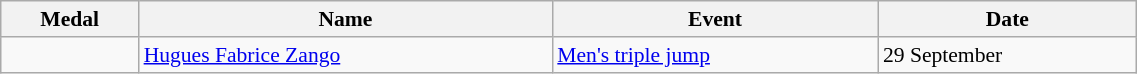<table class="wikitable" style="font-size:90%" width=60%>
<tr>
<th>Medal</th>
<th>Name</th>
<th>Event</th>
<th>Date</th>
</tr>
<tr>
<td></td>
<td><a href='#'>Hugues Fabrice Zango</a></td>
<td><a href='#'>Men's triple jump</a></td>
<td>29 September</td>
</tr>
</table>
